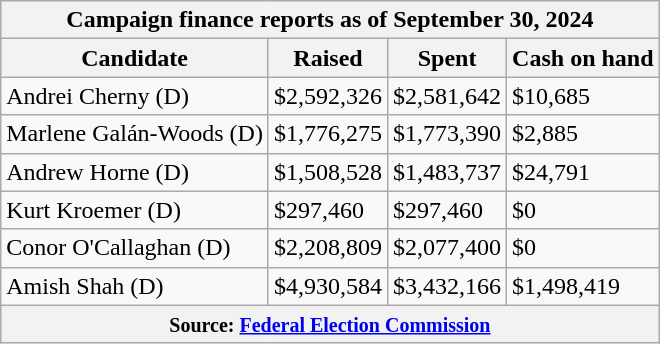<table class="wikitable sortable">
<tr>
<th colspan=4>Campaign finance reports as of September 30, 2024</th>
</tr>
<tr style="text-align:center;">
<th>Candidate</th>
<th>Raised</th>
<th>Spent</th>
<th>Cash on hand</th>
</tr>
<tr>
<td>Andrei Cherny (D)</td>
<td>$2,592,326</td>
<td>$2,581,642</td>
<td>$10,685</td>
</tr>
<tr>
<td>Marlene Galán-Woods (D)</td>
<td>$1,776,275</td>
<td>$1,773,390</td>
<td>$2,885</td>
</tr>
<tr>
<td>Andrew Horne (D)</td>
<td>$1,508,528</td>
<td>$1,483,737</td>
<td>$24,791</td>
</tr>
<tr>
<td>Kurt Kroemer (D)</td>
<td>$297,460</td>
<td>$297,460</td>
<td>$0</td>
</tr>
<tr>
<td>Conor O'Callaghan (D)</td>
<td>$2,208,809</td>
<td>$2,077,400</td>
<td>$0</td>
</tr>
<tr>
<td>Amish Shah (D)</td>
<td>$4,930,584</td>
<td>$3,432,166</td>
<td>$1,498,419</td>
</tr>
<tr>
<th colspan="4"><small>Source: <a href='#'>Federal Election Commission</a></small></th>
</tr>
</table>
